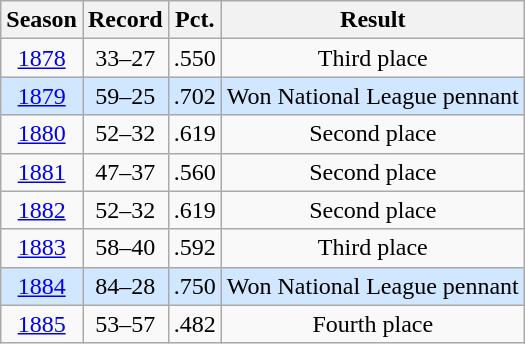<table class="wikitable" style="text-align:center">
<tr>
<th>Season</th>
<th>Record</th>
<th>Pct.</th>
<th>Result</th>
</tr>
<tr>
<td><a href='#'>1878</a></td>
<td>33–27</td>
<td>.550</td>
<td>Third place</td>
</tr>
<tr bgcolor="#D0E7FF">
<td><a href='#'>1879</a></td>
<td>59–25</td>
<td>.702</td>
<td>Won National League pennant</td>
</tr>
<tr>
<td><a href='#'>1880</a></td>
<td>52–32</td>
<td>.619</td>
<td>Second place</td>
</tr>
<tr>
<td><a href='#'>1881</a></td>
<td>47–37</td>
<td>.560</td>
<td>Second place</td>
</tr>
<tr>
<td><a href='#'>1882</a></td>
<td>52–32</td>
<td>.619</td>
<td>Second place</td>
</tr>
<tr>
<td><a href='#'>1883</a></td>
<td>58–40</td>
<td>.592</td>
<td>Third place</td>
</tr>
<tr bgcolor="#D0E7FF">
<td><a href='#'>1884</a></td>
<td>84–28</td>
<td>.750</td>
<td>Won National League pennant</td>
</tr>
<tr>
<td><a href='#'>1885</a></td>
<td>53–57</td>
<td>.482</td>
<td>Fourth place</td>
</tr>
</table>
